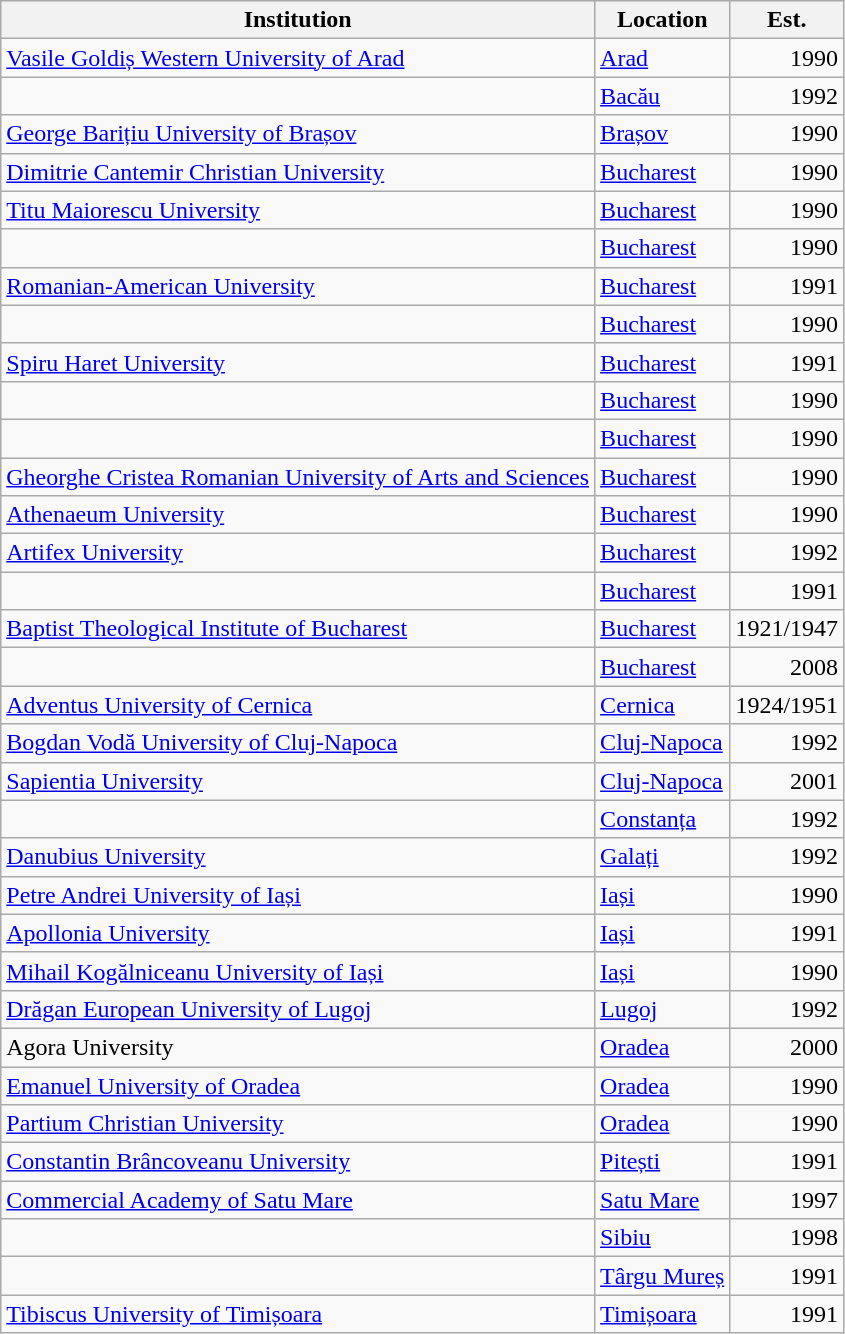<table class="wikitable sortable" style="text-align: right;">
<tr bgcolor="#efefef">
<th>Institution</th>
<th>Location</th>
<th>Est.</th>
</tr>
<tr>
<td align="left"><a href='#'>Vasile Goldiș Western University of Arad</a></td>
<td align="left"><a href='#'>Arad</a></td>
<td>1990</td>
</tr>
<tr>
<td align="left"></td>
<td align="left"><a href='#'>Bacău</a></td>
<td>1992</td>
</tr>
<tr>
<td align="left"><a href='#'>George Barițiu University of Brașov</a></td>
<td align="left"><a href='#'>Brașov</a></td>
<td>1990</td>
</tr>
<tr>
<td align="left"><a href='#'>Dimitrie Cantemir Christian University</a></td>
<td align="left"><a href='#'>Bucharest</a></td>
<td>1990</td>
</tr>
<tr>
<td align="left"><a href='#'>Titu Maiorescu University</a></td>
<td align="left"><a href='#'>Bucharest</a></td>
<td>1990</td>
</tr>
<tr>
<td align="left"></td>
<td align="left"><a href='#'>Bucharest</a></td>
<td>1990</td>
</tr>
<tr>
<td align="left"><a href='#'>Romanian-American University</a></td>
<td align="left"><a href='#'>Bucharest</a></td>
<td>1991</td>
</tr>
<tr>
<td align="left"></td>
<td align="left"><a href='#'>Bucharest</a></td>
<td>1990</td>
</tr>
<tr>
<td align="left"><a href='#'>Spiru Haret University</a></td>
<td align="left"><a href='#'>Bucharest</a></td>
<td>1991</td>
</tr>
<tr>
<td align="left"></td>
<td align="left"><a href='#'>Bucharest</a></td>
<td>1990</td>
</tr>
<tr>
<td align="left"></td>
<td align="left"><a href='#'>Bucharest</a></td>
<td>1990</td>
</tr>
<tr>
<td align="left"><a href='#'>Gheorghe Cristea Romanian University of Arts and Sciences</a></td>
<td align="left"><a href='#'>Bucharest</a></td>
<td>1990</td>
</tr>
<tr>
<td align="left"><a href='#'>Athenaeum University</a></td>
<td align="left"><a href='#'>Bucharest</a></td>
<td>1990</td>
</tr>
<tr>
<td align="left"><a href='#'>Artifex University</a></td>
<td align="left"><a href='#'>Bucharest</a></td>
<td>1992</td>
</tr>
<tr>
<td align="left"></td>
<td align="left"><a href='#'>Bucharest</a></td>
<td>1991</td>
</tr>
<tr>
<td align="left"><a href='#'>Baptist Theological Institute of Bucharest</a></td>
<td align="left"><a href='#'>Bucharest</a></td>
<td>1921/1947</td>
</tr>
<tr>
<td align="left"></td>
<td align="left"><a href='#'>Bucharest</a></td>
<td>2008</td>
</tr>
<tr>
<td align="left"><a href='#'>Adventus University of Cernica</a></td>
<td align="left"><a href='#'>Cernica</a></td>
<td>1924/1951</td>
</tr>
<tr>
<td align="left"><a href='#'>Bogdan Vodă University of Cluj-Napoca</a></td>
<td align="left"><a href='#'>Cluj-Napoca</a></td>
<td>1992</td>
</tr>
<tr>
<td align="left"><a href='#'>Sapientia University</a></td>
<td align="left"><a href='#'>Cluj-Napoca</a></td>
<td>2001</td>
</tr>
<tr>
<td align="left"></td>
<td align="left"><a href='#'>Constanța</a></td>
<td>1992</td>
</tr>
<tr>
<td align="left"><a href='#'>Danubius University</a></td>
<td align="left"><a href='#'>Galați</a></td>
<td>1992</td>
</tr>
<tr>
<td align="left"><a href='#'>Petre Andrei University of Iași</a></td>
<td align="left"><a href='#'>Iași</a></td>
<td>1990</td>
</tr>
<tr>
<td align="left"><a href='#'>Apollonia University</a></td>
<td align="left"><a href='#'>Iași</a></td>
<td>1991</td>
</tr>
<tr>
<td align="left"><a href='#'>Mihail Kogălniceanu University of Iași</a></td>
<td align="left"><a href='#'>Iași</a></td>
<td>1990</td>
</tr>
<tr>
<td align="left"><a href='#'>Drăgan European University of Lugoj</a></td>
<td align="left"><a href='#'>Lugoj</a></td>
<td>1992</td>
</tr>
<tr>
<td align="left">Agora University</td>
<td align="left"><a href='#'>Oradea</a></td>
<td>2000</td>
</tr>
<tr>
<td align="left"><a href='#'>Emanuel University of Oradea</a></td>
<td align="left"><a href='#'>Oradea</a></td>
<td>1990</td>
</tr>
<tr>
<td align="left"><a href='#'>Partium Christian University</a></td>
<td align="left"><a href='#'>Oradea</a></td>
<td>1990</td>
</tr>
<tr>
<td align="left"><a href='#'>Constantin Brâncoveanu University</a></td>
<td align="left"><a href='#'>Pitești</a></td>
<td>1991</td>
</tr>
<tr>
<td align="left"><a href='#'>Commercial Academy of Satu Mare</a></td>
<td align="left"><a href='#'>Satu Mare</a></td>
<td>1997</td>
</tr>
<tr>
<td align="left"></td>
<td align="left"><a href='#'>Sibiu</a></td>
<td>1998</td>
</tr>
<tr>
<td align="left"></td>
<td align="left"><a href='#'>Târgu Mureș</a></td>
<td>1991</td>
</tr>
<tr>
<td align="left"><a href='#'>Tibiscus University of Timișoara</a></td>
<td align="left"><a href='#'>Timișoara</a></td>
<td>1991</td>
</tr>
</table>
